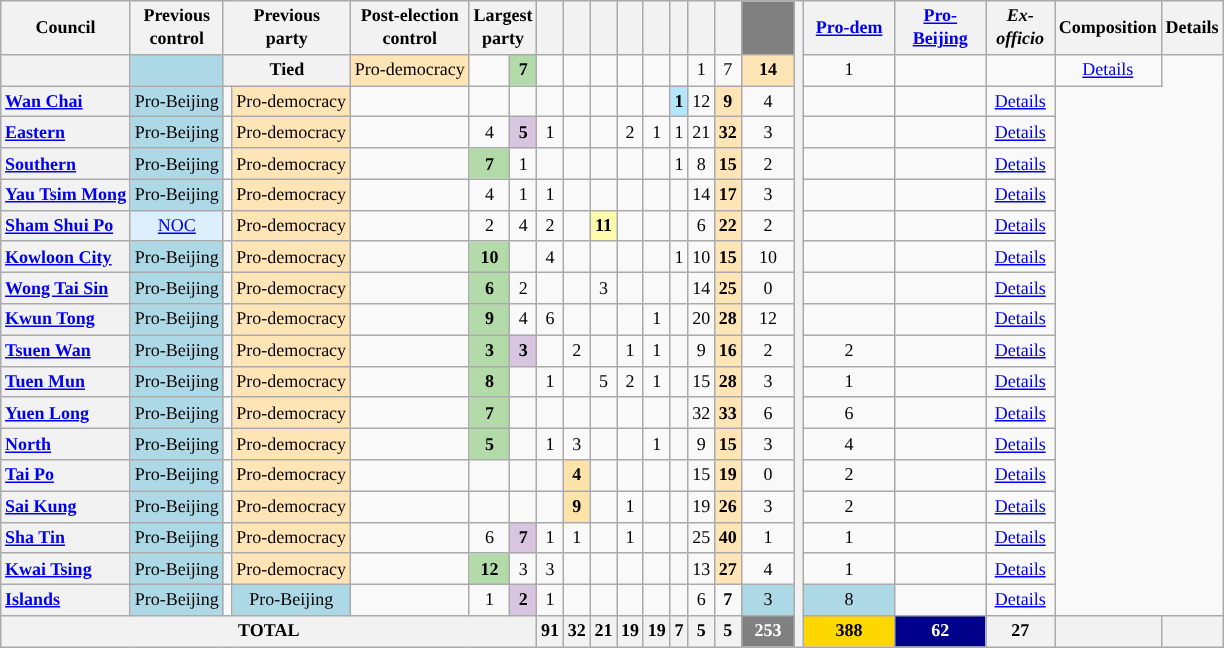<table class="wikitable" style="text-align:center;font-size:75%">
<tr>
<th>Council</th>
<th>Previous<br>control</th>
<th colspan=2>Previous<br>party</th>
<th>Post-election<br>control</th>
<th colspan=2>Largest<br>party</th>
<th class="unsortable" style="background:"><a href='#'></a></th>
<th class="unsortable" style="background:"><a href='#'></a></th>
<th class="unsortable" style="background:"><a href='#'></a></th>
<th class="unsortable" style="background:"><a href='#'></a></th>
<th class="unsortable" style="background:"><a href='#'></a></th>
<th class="unsortable" style="background:"><a href='#'></a></th>
<th class="unsortable" style="background:"><a href='#'></a></th>
<th class="unsortable" style="background:"><a href='#'></a></th>
<th class="unsortable" style="background:gray; width:30px;"><a href='#'></a></th>
<th class="unsortable" rowspan=21></th>
<th class="unsortable"  style="width:55px;"><a href='#'>Pro-dem</a></th>
<th class="unsortable" style="width:55px;"><a href='#'>Pro-Beijing</a></th>
<th class="unsortable" style="width:40px;"><em>Ex-officio</em></th>
<th class="unsortable">Composition</th>
<th>Details</th>
</tr>
<tr>
<th scope="row" style="text-align: left;"></th>
<td style="background-color:LightBlue"></td>
<th colspan=2>Tied</th>
<td style="background-color:Moccasin">Pro-democracy</td>
<td></td>
<td bgcolor=#b3dba9><strong>7</strong></td>
<td></td>
<td></td>
<td></td>
<td></td>
<td></td>
<td></td>
<td>1</td>
<td>7</td>
<td bgcolor=Moccasin><strong>14</strong></td>
<td>1</td>
<td></td>
<td></td>
<td><a href='#'>Details</a></td>
</tr>
<tr>
<th scope="row" style="text-align: left;"><a href='#'>Wan Chai</a></th>
<td style="background-color:LightBlue">Pro-Beijing</td>
<td></td>
<td style="background-color:Moccasin">Pro-democracy</td>
<td></td>
<td></td>
<td></td>
<td></td>
<td></td>
<td></td>
<td></td>
<td></td>
<td bgcolor=#b2e6fa><strong>1</strong></td>
<td>12</td>
<td bgcolor=Moccasin><strong>9</strong></td>
<td>4</td>
<td></td>
<td></td>
<td><a href='#'>Details</a></td>
</tr>
<tr>
<th scope="row" style="text-align: left;"><a href='#'>Eastern</a></th>
<td style="background-color:LightBlue">Pro-Beijing</td>
<td></td>
<td style="background-color:Moccasin">Pro-democracy</td>
<td></td>
<td>4</td>
<td bgcolor=#d8c5e0><strong>5</strong></td>
<td>1</td>
<td></td>
<td></td>
<td>2</td>
<td>1</td>
<td>1</td>
<td>21</td>
<td bgcolor=Moccasin><strong>32</strong></td>
<td>3</td>
<td></td>
<td></td>
<td><a href='#'>Details</a></td>
</tr>
<tr>
<th scope="row" style="text-align: left;"><a href='#'>Southern</a></th>
<td style="background-color:LightBlue">Pro-Beijing</td>
<td></td>
<td style="background-color:Moccasin">Pro-democracy</td>
<td></td>
<td bgcolor=#b3dba9><strong>7</strong></td>
<td>1</td>
<td></td>
<td></td>
<td></td>
<td></td>
<td></td>
<td>1</td>
<td>8</td>
<td bgcolor=Moccasin><strong>15</strong></td>
<td>2</td>
<td></td>
<td></td>
<td><a href='#'>Details</a></td>
</tr>
<tr>
<th scope="row" style="text-align: left;"><a href='#'>Yau Tsim Mong</a></th>
<td style="background-color:LightBlue">Pro-Beijing</td>
<td></td>
<td style="background-color:Moccasin">Pro-democracy</td>
<td></td>
<td>4</td>
<td>1</td>
<td>1</td>
<td></td>
<td></td>
<td></td>
<td></td>
<td></td>
<td>14</td>
<td bgcolor=Moccasin><strong>17</strong></td>
<td>3</td>
<td></td>
<td></td>
<td><a href='#'>Details</a></td>
</tr>
<tr>
<th scope="row" style="text-align: left;"><a href='#'>Sham Shui Po</a></th>
<td style="background-color:#DDEEFF"><a href='#'>NOC</a></td>
<td></td>
<td style="background-color:Moccasin">Pro-democracy</td>
<td></td>
<td>2</td>
<td>4</td>
<td>2</td>
<td></td>
<td bgcolor=#fffdac><strong>11</strong></td>
<td></td>
<td></td>
<td></td>
<td>6</td>
<td bgcolor=Moccasin><strong>22</strong></td>
<td>2</td>
<td></td>
<td></td>
<td><a href='#'>Details</a></td>
</tr>
<tr>
<th scope="row" style="text-align: left;"><a href='#'>Kowloon City</a></th>
<td style="background-color:LightBlue">Pro-Beijing</td>
<td></td>
<td style="background-color:Moccasin">Pro-democracy</td>
<td></td>
<td bgcolor=#b3dba9><strong>10</strong></td>
<td></td>
<td>4</td>
<td></td>
<td></td>
<td></td>
<td></td>
<td>1</td>
<td>10</td>
<td bgcolor=Moccasin><strong>15</strong></td>
<td>10</td>
<td></td>
<td></td>
<td><a href='#'>Details</a></td>
</tr>
<tr>
<th scope="row" style="text-align: left;"><a href='#'>Wong Tai Sin</a></th>
<td style="background-color:LightBlue">Pro-Beijing</td>
<td></td>
<td style="background-color:Moccasin">Pro-democracy</td>
<td></td>
<td bgcolor=#b3dba9><strong>6</strong></td>
<td>2</td>
<td></td>
<td></td>
<td>3</td>
<td></td>
<td></td>
<td></td>
<td>14</td>
<td bgcolor=Moccasin><strong>25</strong></td>
<td>0</td>
<td></td>
<td></td>
<td><a href='#'>Details</a></td>
</tr>
<tr>
<th scope="row" style="text-align: left;"><a href='#'>Kwun Tong</a></th>
<td style="background-color:LightBlue">Pro-Beijing</td>
<td></td>
<td style="background-color:Moccasin">Pro-democracy</td>
<td></td>
<td bgcolor=#b3dba9><strong>9</strong></td>
<td>4</td>
<td>6</td>
<td></td>
<td></td>
<td></td>
<td>1</td>
<td></td>
<td>20</td>
<td bgcolor=Moccasin><strong>28</strong></td>
<td>12</td>
<td></td>
<td></td>
<td><a href='#'>Details</a></td>
</tr>
<tr>
<th scope="row" style="text-align: left;"><a href='#'>Tsuen Wan</a></th>
<td style="background-color:LightBlue">Pro-Beijing</td>
<td></td>
<td style="background-color:Moccasin">Pro-democracy</td>
<td></td>
<td bgcolor=#b3dba9><strong>3</strong></td>
<td bgcolor=#d8c5e0><strong>3</strong></td>
<td></td>
<td>2</td>
<td></td>
<td>1</td>
<td>1</td>
<td></td>
<td>9</td>
<td bgcolor=Moccasin><strong>16</strong></td>
<td>2</td>
<td>2</td>
<td></td>
<td><a href='#'>Details</a></td>
</tr>
<tr>
<th scope="row" style="text-align: left;"><a href='#'>Tuen Mun</a></th>
<td style="background-color:LightBlue">Pro-Beijing</td>
<td></td>
<td style="background-color:Moccasin">Pro-democracy</td>
<td></td>
<td bgcolor=#b3dba9><strong>8</strong></td>
<td></td>
<td>1</td>
<td></td>
<td>5</td>
<td>2</td>
<td>1</td>
<td></td>
<td>15</td>
<td bgcolor=Moccasin><strong>28</strong></td>
<td>3</td>
<td>1</td>
<td></td>
<td><a href='#'>Details</a></td>
</tr>
<tr>
<th scope="row" style="text-align: left;"><a href='#'>Yuen Long</a></th>
<td style="background-color:LightBlue">Pro-Beijing</td>
<td></td>
<td style="background-color:Moccasin">Pro-democracy</td>
<td></td>
<td bgcolor=#b3dba9><strong>7</strong></td>
<td></td>
<td></td>
<td></td>
<td></td>
<td></td>
<td></td>
<td></td>
<td>32</td>
<td bgcolor=Moccasin><strong>33</strong></td>
<td>6</td>
<td>6</td>
<td></td>
<td><a href='#'>Details</a></td>
</tr>
<tr>
<th scope="row" style="text-align: left;"><a href='#'>North</a></th>
<td style="background-color:LightBlue">Pro-Beijing</td>
<td></td>
<td style="background-color:Moccasin">Pro-democracy</td>
<td></td>
<td bgcolor=#b3dba9><strong>5</strong></td>
<td></td>
<td>1</td>
<td>3</td>
<td></td>
<td></td>
<td>1</td>
<td></td>
<td>9</td>
<td bgcolor=Moccasin><strong>15</strong></td>
<td>3</td>
<td>4</td>
<td></td>
<td><a href='#'>Details</a></td>
</tr>
<tr>
<th scope="row" style="text-align: left;"><a href='#'>Tai Po</a></th>
<td style="background-color:LightBlue">Pro-Beijing</td>
<td></td>
<td style="background-color:Moccasin">Pro-democracy</td>
<td></td>
<td></td>
<td></td>
<td></td>
<td bgcolor=#fce3a7><strong>4</strong></td>
<td></td>
<td></td>
<td></td>
<td></td>
<td>15</td>
<td bgcolor=Moccasin><strong>19</strong></td>
<td>0</td>
<td>2</td>
<td></td>
<td><a href='#'>Details</a></td>
</tr>
<tr>
<th scope="row" style="text-align: left;"><a href='#'>Sai Kung</a></th>
<td style="background-color:LightBlue">Pro-Beijing</td>
<td></td>
<td style="background-color:Moccasin">Pro-democracy</td>
<td></td>
<td></td>
<td></td>
<td></td>
<td bgcolor=#fce3a7><strong>9</strong></td>
<td></td>
<td>1</td>
<td></td>
<td></td>
<td>19</td>
<td bgcolor=Moccasin><strong>26</strong></td>
<td>3</td>
<td>2</td>
<td></td>
<td><a href='#'>Details</a></td>
</tr>
<tr>
<th scope="row" style="text-align: left;"><a href='#'>Sha Tin</a></th>
<td style="background-color:LightBlue">Pro-Beijing</td>
<td></td>
<td style="background-color:Moccasin">Pro-democracy</td>
<td></td>
<td>6</td>
<td bgcolor=#d8c5e0><strong>7</strong></td>
<td>1</td>
<td>1</td>
<td></td>
<td>1</td>
<td></td>
<td></td>
<td>25</td>
<td bgcolor=Moccasin><strong>40</strong></td>
<td>1</td>
<td>1</td>
<td></td>
<td><a href='#'>Details</a></td>
</tr>
<tr>
<th scope="row" style="text-align: left;"><a href='#'>Kwai Tsing</a></th>
<td style="background-color:LightBlue">Pro-Beijing</td>
<td></td>
<td style="background-color:Moccasin">Pro-democracy</td>
<td></td>
<td bgcolor=#b3dba9><strong>12</strong></td>
<td>3</td>
<td>3</td>
<td></td>
<td></td>
<td></td>
<td></td>
<td></td>
<td>13</td>
<td bgcolor=Moccasin><strong>27</strong></td>
<td>4</td>
<td>1</td>
<td></td>
<td><a href='#'>Details</a></td>
</tr>
<tr>
<th scope="row" style="text-align: left;"><a href='#'>Islands</a></th>
<td style="background-color:LightBlue">Pro-Beijing</td>
<td></td>
<td style="background-color:LightBlue">Pro-Beijing</td>
<td></td>
<td>1</td>
<td bgcolor=#d8c5e0><strong>2</strong></td>
<td>1</td>
<td></td>
<td></td>
<td></td>
<td></td>
<td></td>
<td>6</td>
<td><strong>7</strong></td>
<td bgcolor=LightBlue>3</td>
<td bgcolor=LightBlue>8</td>
<td></td>
<td><a href='#'>Details</a></td>
</tr>
<tr>
<th colspan=7 align=right>TOTAL</th>
<th style="background:">91</th>
<th class="unsortable" style="background:">32</th>
<th class="unsortable" style="background:">21</th>
<th class="unsortable" style="background:">19</th>
<th class="unsortable" style="background:">19</th>
<th class="unsortable" style="background:">7</th>
<th class="unsortable" style="background:">5</th>
<th class="unsortable" style="background:">5</th>
<th class="unsortable" style="background:gray; width:30px;color:White;">253</th>
<th style="background:gold; width:30px;color:Black;">388</th>
<th style="background:darkblue; width:30px;color:White;">62</th>
<th>27</th>
<th></th>
<th></th>
</tr>
</table>
